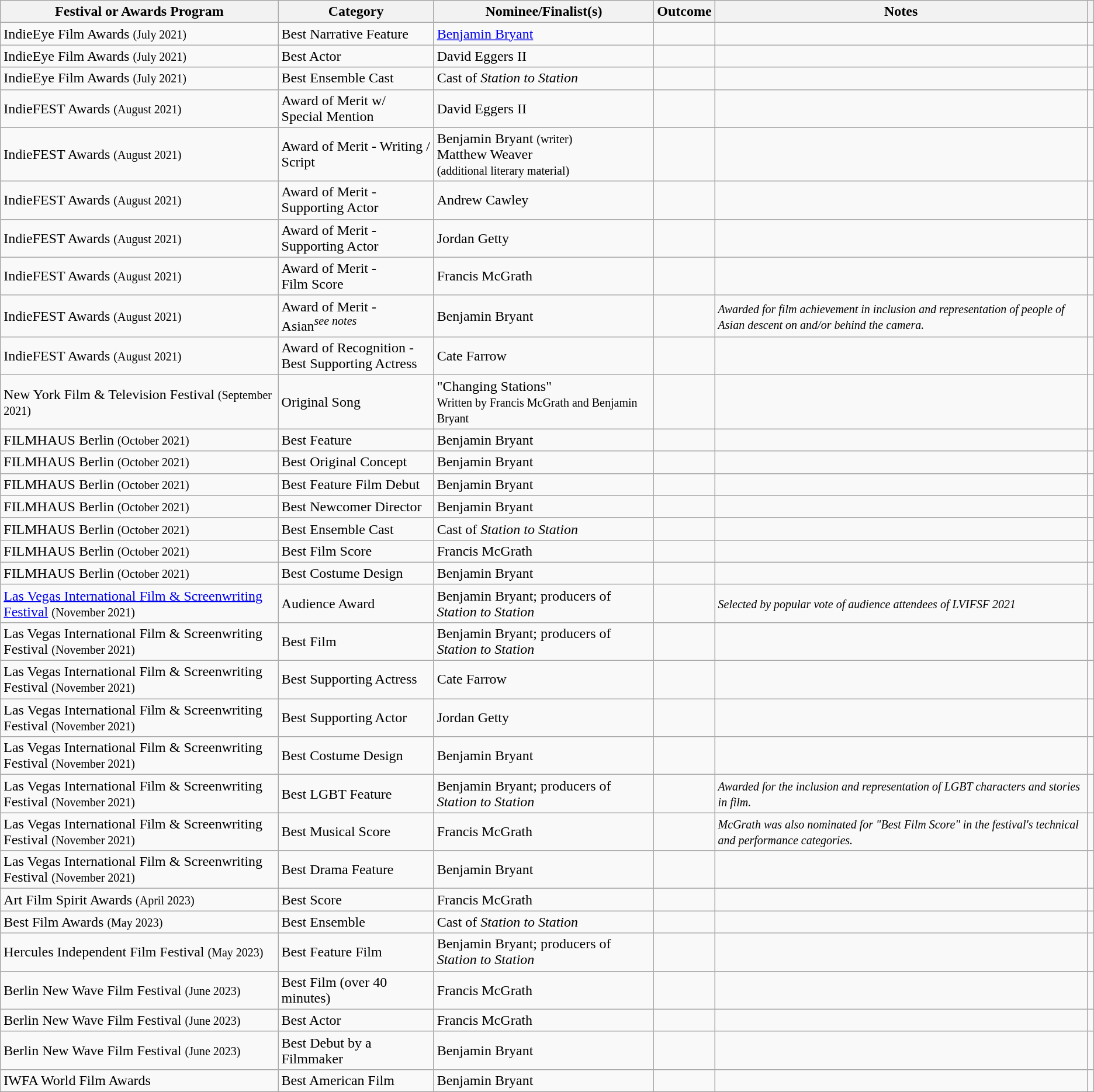<table class="wikitable sortable">
<tr>
<th>Festival or Awards Program</th>
<th>Category</th>
<th>Nominee/Finalist(s)</th>
<th>Outcome</th>
<th>Notes</th>
<th></th>
</tr>
<tr>
<td>IndieEye Film Awards <small>(July 2021)</small></td>
<td>Best Narrative Feature</td>
<td><a href='#'>Benjamin Bryant</a></td>
<td></td>
<td></td>
<td></td>
</tr>
<tr>
<td>IndieEye Film Awards <small>(July 2021)</small></td>
<td>Best Actor</td>
<td>David Eggers II</td>
<td></td>
<td></td>
<td></td>
</tr>
<tr>
<td>IndieEye Film Awards <small>(July 2021)</small></td>
<td>Best Ensemble Cast</td>
<td>Cast of <em>Station to Station</em></td>
<td></td>
<td></td>
<td></td>
</tr>
<tr>
<td>IndieFEST Awards <small>(August 2021)</small></td>
<td>Award of Merit w/ Special Mention</td>
<td>David Eggers II</td>
<td></td>
<td></td>
<td></td>
</tr>
<tr>
<td>IndieFEST Awards <small>(August 2021)</small></td>
<td>Award of Merit - Writing / Script</td>
<td>Benjamin Bryant <small>(writer)</small><br>Matthew Weaver<br><small>(additional literary material)</small></td>
<td></td>
<td></td>
<td></td>
</tr>
<tr>
<td>IndieFEST Awards <small>(August 2021)</small></td>
<td>Award of Merit -<br>Supporting Actor</td>
<td>Andrew Cawley</td>
<td></td>
<td></td>
<td></td>
</tr>
<tr>
<td>IndieFEST Awards <small>(August 2021)</small></td>
<td>Award of Merit -<br>Supporting Actor</td>
<td>Jordan Getty</td>
<td></td>
<td></td>
<td></td>
</tr>
<tr>
<td>IndieFEST Awards <small>(August 2021)</small></td>
<td>Award of Merit -<br>Film Score</td>
<td>Francis McGrath</td>
<td></td>
<td></td>
<td></td>
</tr>
<tr>
<td>IndieFEST Awards <small>(August 2021)</small></td>
<td>Award of Merit -<br>Asian<em><sup>see notes</sup></em></td>
<td>Benjamin Bryant</td>
<td></td>
<td><em><small>Awarded for film achievement in inclusion and representation of people of Asian descent on and/or behind the camera.</small></em></td>
<td></td>
</tr>
<tr>
<td>IndieFEST Awards <small>(August 2021)</small></td>
<td>Award of Recognition -<br>Best Supporting Actress</td>
<td>Cate Farrow</td>
<td></td>
<td></td>
<td></td>
</tr>
<tr>
<td>New York Film & Television Festival <small>(September 2021)</small></td>
<td>Original Song</td>
<td>"Changing Stations"<br><small>Written by Francis McGrath and Benjamin Bryant</small></td>
<td></td>
<td></td>
<td></td>
</tr>
<tr>
<td>FILMHAUS Berlin <small>(October 2021)</small></td>
<td>Best Feature</td>
<td>Benjamin Bryant</td>
<td></td>
<td></td>
<td></td>
</tr>
<tr>
<td>FILMHAUS Berlin <small>(October 2021)</small></td>
<td>Best Original Concept</td>
<td>Benjamin Bryant</td>
<td></td>
<td></td>
<td></td>
</tr>
<tr>
<td>FILMHAUS Berlin <small>(October 2021)</small></td>
<td>Best Feature Film Debut</td>
<td>Benjamin Bryant</td>
<td></td>
<td></td>
<td></td>
</tr>
<tr>
<td>FILMHAUS Berlin <small>(October 2021)</small></td>
<td>Best Newcomer Director</td>
<td>Benjamin Bryant</td>
<td></td>
<td></td>
<td></td>
</tr>
<tr>
<td>FILMHAUS Berlin <small>(October 2021)</small></td>
<td>Best Ensemble Cast</td>
<td>Cast of <em>Station to Station</em></td>
<td></td>
<td></td>
<td></td>
</tr>
<tr>
<td>FILMHAUS Berlin <small>(October 2021)</small></td>
<td>Best Film Score</td>
<td>Francis McGrath</td>
<td></td>
<td></td>
<td></td>
</tr>
<tr>
<td>FILMHAUS Berlin <small>(October 2021)</small></td>
<td>Best Costume Design</td>
<td>Benjamin Bryant</td>
<td></td>
<td></td>
<td></td>
</tr>
<tr>
<td><a href='#'>Las Vegas International Film & Screenwriting Festival</a> <small>(November 2021)</small></td>
<td>Audience Award</td>
<td>Benjamin Bryant; producers of <em>Station to Station</em></td>
<td></td>
<td><em><small>Selected by popular vote of audience attendees of LVIFSF 2021</small></em></td>
<td></td>
</tr>
<tr>
<td>Las Vegas International Film & Screenwriting Festival <small>(November 2021)</small></td>
<td>Best Film</td>
<td>Benjamin Bryant; producers of <em>Station to Station</em></td>
<td></td>
<td></td>
<td></td>
</tr>
<tr>
<td>Las Vegas International Film & Screenwriting Festival <small>(November 2021)</small></td>
<td>Best Supporting Actress</td>
<td>Cate Farrow</td>
<td></td>
<td></td>
<td></td>
</tr>
<tr>
<td>Las Vegas International Film & Screenwriting Festival <small>(November 2021)</small></td>
<td>Best Supporting Actor</td>
<td>Jordan Getty</td>
<td></td>
<td></td>
<td></td>
</tr>
<tr>
<td>Las Vegas International Film & Screenwriting Festival <small>(November 2021)</small></td>
<td>Best Costume Design</td>
<td>Benjamin Bryant</td>
<td></td>
<td></td>
<td></td>
</tr>
<tr>
<td>Las Vegas International Film & Screenwriting Festival <small>(November 2021)</small></td>
<td>Best LGBT Feature</td>
<td>Benjamin Bryant; producers of <em>Station to Station</em></td>
<td></td>
<td><em><small>Awarded for the inclusion and representation of LGBT characters and stories in film.</small></em></td>
<td></td>
</tr>
<tr>
<td>Las Vegas International Film & Screenwriting Festival <small>(November 2021)</small></td>
<td>Best Musical Score</td>
<td>Francis McGrath</td>
<td></td>
<td><em><small>McGrath was also nominated for "Best Film Score" in the festival's technical and performance categories.</small></em></td>
<td></td>
</tr>
<tr>
<td>Las Vegas International Film & Screenwriting Festival <small>(November 2021)</small></td>
<td>Best Drama Feature</td>
<td>Benjamin Bryant</td>
<td></td>
<td></td>
<td></td>
</tr>
<tr>
<td>Art Film Spirit Awards <small>(April 2023)</small></td>
<td>Best Score</td>
<td>Francis McGrath</td>
<td></td>
<td></td>
<td></td>
</tr>
<tr>
<td>Best Film Awards <small>(May 2023)</small></td>
<td>Best Ensemble</td>
<td>Cast of <em>Station to Station</em></td>
<td></td>
<td></td>
<td></td>
</tr>
<tr>
<td>Hercules Independent Film Festival <small>(May 2023)</small></td>
<td>Best Feature Film</td>
<td>Benjamin Bryant; producers of <em>Station to Station</em></td>
<td></td>
<td></td>
<td></td>
</tr>
<tr>
<td>Berlin New Wave Film Festival <small>(June 2023)</small></td>
<td>Best Film (over 40 minutes)</td>
<td>Francis McGrath</td>
<td></td>
<td></td>
<td></td>
</tr>
<tr>
<td>Berlin New Wave Film Festival <small>(June 2023)</small></td>
<td>Best Actor</td>
<td>Francis McGrath</td>
<td></td>
<td></td>
<td></td>
</tr>
<tr>
<td>Berlin New Wave Film Festival <small>(June 2023)</small></td>
<td>Best Debut by a Filmmaker</td>
<td>Benjamin Bryant</td>
<td></td>
<td></td>
<td></td>
</tr>
<tr>
<td>IWFA World Film Awards</td>
<td>Best American Film</td>
<td>Benjamin Bryant</td>
<td></td>
<td></td>
<td></td>
</tr>
</table>
